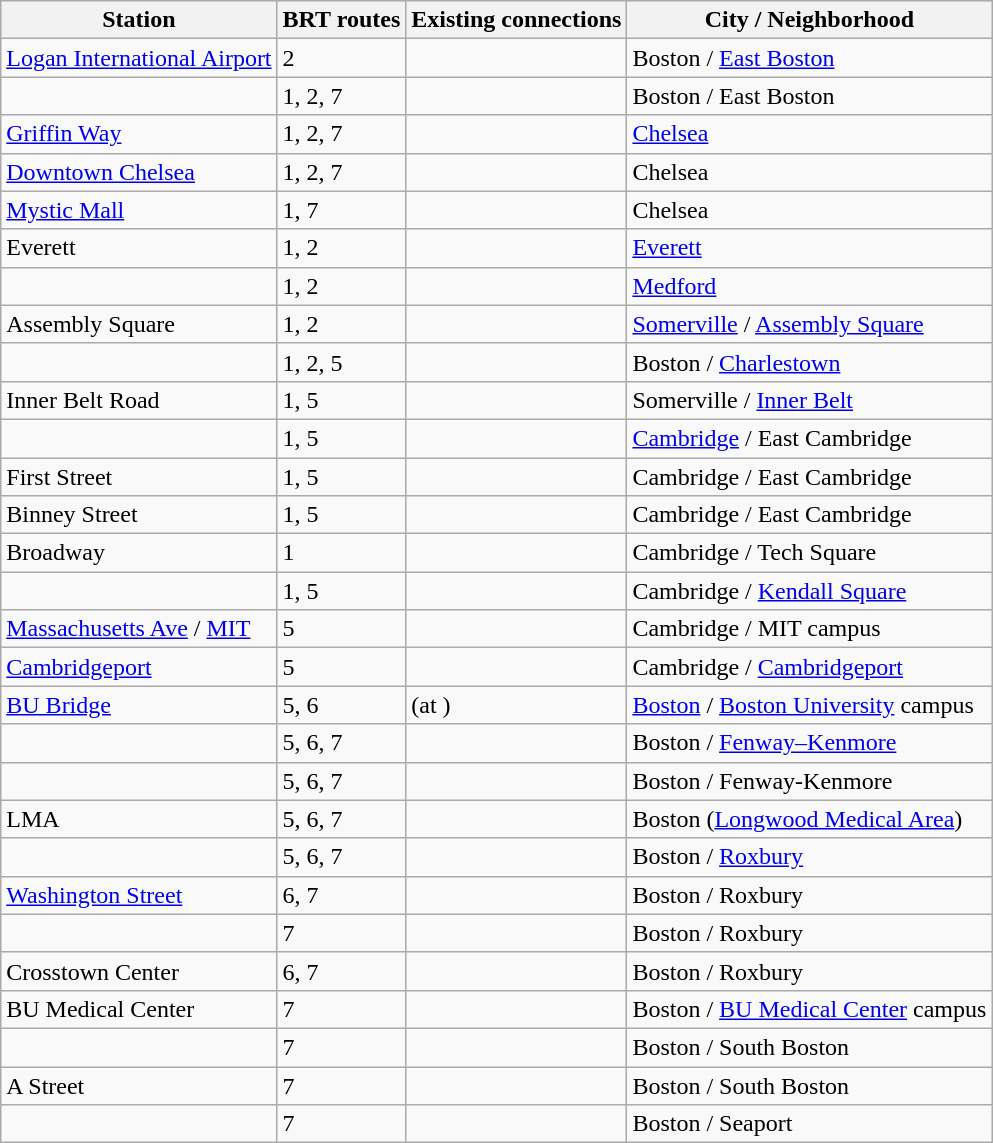<table class="wikitable">
<tr>
<th>Station</th>
<th>BRT routes</th>
<th>Existing connections</th>
<th>City / Neighborhood</th>
</tr>
<tr>
<td><a href='#'>Logan International Airport</a></td>
<td>2</td>
<td></td>
<td>Boston / <a href='#'>East Boston</a></td>
</tr>
<tr>
<td></td>
<td>1, 2, 7</td>
<td></td>
<td>Boston / East Boston</td>
</tr>
<tr>
<td><a href='#'>Griffin Way</a></td>
<td>1, 2, 7</td>
<td></td>
<td><a href='#'>Chelsea</a></td>
</tr>
<tr>
<td><a href='#'>Downtown Chelsea</a></td>
<td>1, 2, 7</td>
<td></td>
<td>Chelsea</td>
</tr>
<tr>
<td><a href='#'>Mystic Mall</a></td>
<td>1, 7</td>
<td></td>
<td>Chelsea</td>
</tr>
<tr>
<td>Everett</td>
<td>1, 2</td>
<td></td>
<td><a href='#'>Everett</a></td>
</tr>
<tr>
<td></td>
<td>1, 2</td>
<td></td>
<td><a href='#'>Medford</a></td>
</tr>
<tr>
<td>Assembly Square</td>
<td>1, 2</td>
<td></td>
<td><a href='#'>Somerville</a> / <a href='#'>Assembly Square</a></td>
</tr>
<tr>
<td></td>
<td>1, 2, 5</td>
<td></td>
<td>Boston / <a href='#'>Charlestown</a></td>
</tr>
<tr>
<td>Inner Belt Road</td>
<td>1, 5</td>
<td></td>
<td>Somerville / <a href='#'>Inner Belt</a></td>
</tr>
<tr>
<td></td>
<td>1, 5</td>
<td></td>
<td><a href='#'>Cambridge</a> / East Cambridge</td>
</tr>
<tr>
<td>First Street</td>
<td>1, 5</td>
<td></td>
<td>Cambridge / East Cambridge</td>
</tr>
<tr>
<td>Binney Street</td>
<td>1, 5</td>
<td></td>
<td>Cambridge / East Cambridge</td>
</tr>
<tr>
<td>Broadway</td>
<td>1</td>
<td></td>
<td>Cambridge / Tech Square</td>
</tr>
<tr>
<td></td>
<td>1, 5</td>
<td></td>
<td>Cambridge / <a href='#'>Kendall Square</a></td>
</tr>
<tr>
<td><a href='#'>Massachusetts Ave</a> / <a href='#'>MIT</a></td>
<td>5</td>
<td></td>
<td>Cambridge / MIT campus</td>
</tr>
<tr>
<td><a href='#'>Cambridgeport</a></td>
<td>5</td>
<td></td>
<td>Cambridge / <a href='#'>Cambridgeport</a></td>
</tr>
<tr>
<td><a href='#'>BU Bridge</a></td>
<td>5, 6</td>
<td> (at )</td>
<td><a href='#'>Boston</a> / <a href='#'>Boston University</a> campus</td>
</tr>
<tr>
<td></td>
<td>5, 6, 7</td>
<td></td>
<td>Boston / <a href='#'>Fenway–Kenmore</a></td>
</tr>
<tr>
<td></td>
<td>5, 6, 7</td>
<td></td>
<td>Boston / Fenway-Kenmore</td>
</tr>
<tr>
<td>LMA</td>
<td>5, 6, 7</td>
<td></td>
<td>Boston (<a href='#'>Longwood Medical Area</a>)</td>
</tr>
<tr>
<td></td>
<td>5, 6, 7</td>
<td><br>

</td>
<td>Boston / <a href='#'>Roxbury</a></td>
</tr>
<tr>
<td><a href='#'>Washington Street</a></td>
<td>6, 7</td>
<td></td>
<td>Boston / Roxbury</td>
</tr>
<tr>
<td></td>
<td>7</td>
<td></td>
<td>Boston / Roxbury</td>
</tr>
<tr>
<td>Crosstown Center</td>
<td>6, 7</td>
<td></td>
<td>Boston / Roxbury</td>
</tr>
<tr>
<td>BU Medical Center</td>
<td>7</td>
<td></td>
<td>Boston / <a href='#'>BU Medical Center</a> campus</td>
</tr>
<tr>
<td></td>
<td>7</td>
<td></td>
<td>Boston / South Boston</td>
</tr>
<tr>
<td>A Street</td>
<td>7</td>
<td></td>
<td>Boston / South Boston</td>
</tr>
<tr>
<td></td>
<td>7</td>
<td></td>
<td>Boston / Seaport</td>
</tr>
</table>
